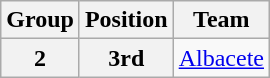<table class="wikitable">
<tr>
<th>Group</th>
<th>Position</th>
<th>Team</th>
</tr>
<tr>
<th>2</th>
<th>3rd</th>
<td><a href='#'>Albacete</a></td>
</tr>
</table>
